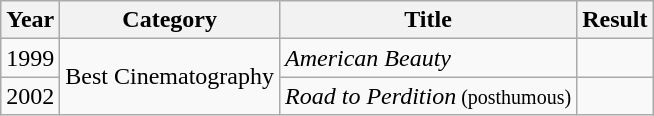<table class="wikitable">
<tr>
<th>Year</th>
<th>Category</th>
<th>Title</th>
<th>Result</th>
</tr>
<tr>
<td>1999</td>
<td rowspan=2>Best Cinematography</td>
<td><em>American Beauty</em></td>
<td></td>
</tr>
<tr>
<td>2002</td>
<td><em>Road to Perdition</em><small> (posthumous)</small></td>
<td></td>
</tr>
</table>
